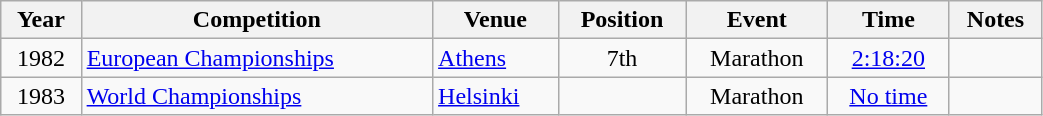<table class="wikitable" width=55% style="font-size:100%; text-align:center;">
<tr>
<th>Year</th>
<th>Competition</th>
<th>Venue</th>
<th>Position</th>
<th>Event</th>
<th>Time</th>
<th>Notes</th>
</tr>
<tr>
<td>1982</td>
<td align=left><a href='#'>European Championships</a></td>
<td align=left> <a href='#'>Athens</a></td>
<td>7th</td>
<td>Marathon</td>
<td><a href='#'>2:18:20</a></td>
<td></td>
</tr>
<tr>
<td>1983</td>
<td align=left><a href='#'>World Championships</a></td>
<td align=left> <a href='#'>Helsinki</a></td>
<td></td>
<td>Marathon</td>
<td><a href='#'>No time</a></td>
<td></td>
</tr>
</table>
